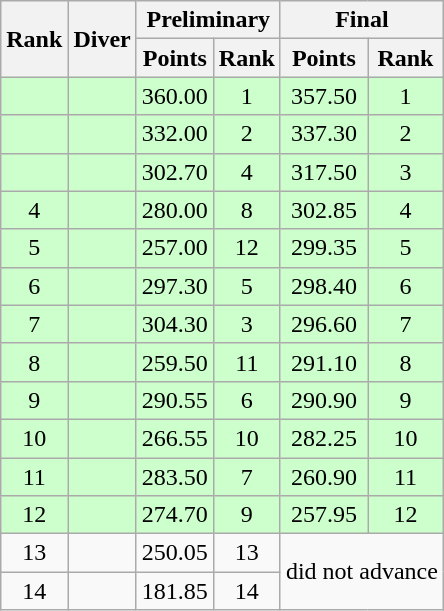<table class="wikitable sortable" style="text-align:center">
<tr>
<th rowspan=2>Rank</th>
<th rowspan=2>Diver</th>
<th colspan=2>Preliminary</th>
<th colspan=2>Final</th>
</tr>
<tr>
<th>Points</th>
<th>Rank</th>
<th>Points</th>
<th>Rank</th>
</tr>
<tr bgcolor=ccffcc>
<td></td>
<td align=left></td>
<td>360.00</td>
<td>1</td>
<td>357.50</td>
<td>1</td>
</tr>
<tr bgcolor=ccffcc>
<td></td>
<td align=left></td>
<td>332.00</td>
<td>2</td>
<td>337.30</td>
<td>2</td>
</tr>
<tr bgcolor=ccffcc>
<td></td>
<td align=left></td>
<td>302.70</td>
<td>4</td>
<td>317.50</td>
<td>3</td>
</tr>
<tr bgcolor=ccffcc>
<td>4</td>
<td align=left></td>
<td>280.00</td>
<td>8</td>
<td>302.85</td>
<td>4</td>
</tr>
<tr bgcolor=ccffcc>
<td>5</td>
<td align=left></td>
<td>257.00</td>
<td>12</td>
<td>299.35</td>
<td>5</td>
</tr>
<tr bgcolor=ccffcc>
<td>6</td>
<td align=left></td>
<td>297.30</td>
<td>5</td>
<td>298.40</td>
<td>6</td>
</tr>
<tr bgcolor=ccffcc>
<td>7</td>
<td align=left></td>
<td>304.30</td>
<td>3</td>
<td>296.60</td>
<td>7</td>
</tr>
<tr bgcolor=ccffcc>
<td>8</td>
<td align=left></td>
<td>259.50</td>
<td>11</td>
<td>291.10</td>
<td>8</td>
</tr>
<tr bgcolor=ccffcc>
<td>9</td>
<td align=left></td>
<td>290.55</td>
<td>6</td>
<td>290.90</td>
<td>9</td>
</tr>
<tr bgcolor=ccffcc>
<td>10</td>
<td align=left></td>
<td>266.55</td>
<td>10</td>
<td>282.25</td>
<td>10</td>
</tr>
<tr bgcolor=ccffcc>
<td>11</td>
<td align=left></td>
<td>283.50</td>
<td>7</td>
<td>260.90</td>
<td>11</td>
</tr>
<tr bgcolor=ccffcc>
<td>12</td>
<td align=left></td>
<td>274.70</td>
<td>9</td>
<td>257.95</td>
<td>12</td>
</tr>
<tr>
<td>13</td>
<td align=left></td>
<td>250.05</td>
<td>13</td>
<td colspan=2 rowspan=2>did not advance</td>
</tr>
<tr>
<td>14</td>
<td align=left></td>
<td>181.85</td>
<td>14</td>
</tr>
</table>
